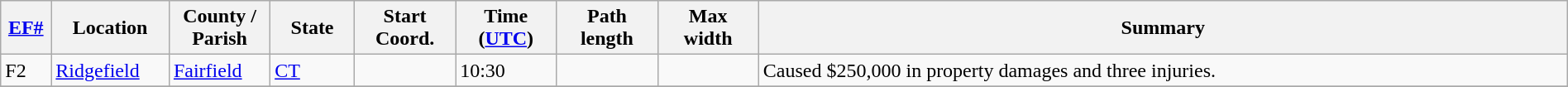<table class="wikitable sortable" style="width:100%;">
<tr>
<th scope="col"  style="width:3%; text-align:center;"><a href='#'>EF#</a></th>
<th scope="col"  style="width:7%; text-align:center;" class="unsortable">Location</th>
<th scope="col"  style="width:6%; text-align:center;" class="unsortable">County / Parish</th>
<th scope="col"  style="width:5%; text-align:center;">State</th>
<th scope="col"  style="width:6%; text-align:center;">Start Coord.</th>
<th scope="col"  style="width:6%; text-align:center;">Time (<a href='#'>UTC</a>)</th>
<th scope="col"  style="width:6%; text-align:center;">Path length</th>
<th scope="col"  style="width:6%; text-align:center;">Max width</th>
<th scope="col" class="unsortable" style="width:48%; text-align:center;">Summary</th>
</tr>
<tr>
<td bgcolor=>F2</td>
<td><a href='#'>Ridgefield</a></td>
<td><a href='#'>Fairfield</a></td>
<td><a href='#'>CT</a></td>
<td></td>
<td>10:30</td>
<td></td>
<td></td>
<td>Caused $250,000 in property damages and three injuries.</td>
</tr>
<tr>
</tr>
</table>
